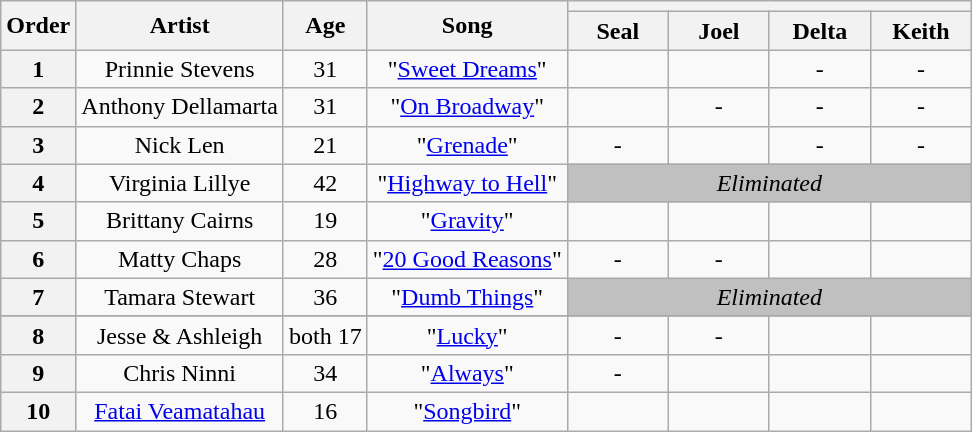<table class="wikitable plainrowheaders" style="text-align:center;" border="1">
<tr>
<th scope="col" rowspan="2">Order</th>
<th scope="col" rowspan="2">Artist</th>
<th scope="col" rowspan="2">Age</th>
<th scope="col" rowspan="2">Song</th>
<th scope="col" colspan="4"></th>
</tr>
<tr>
<th width="60">Seal</th>
<th width="60">Joel</th>
<th width="60">Delta</th>
<th width="60">Keith</th>
</tr>
<tr>
<th scope="row">1</th>
<td>Prinnie Stevens</td>
<td>31</td>
<td>"<a href='#'>Sweet Dreams</a>"</td>
<td></td>
<td></td>
<td>-</td>
<td>-</td>
</tr>
<tr>
<th scope="row">2</th>
<td>Anthony Dellamarta</td>
<td>31</td>
<td>"<a href='#'>On Broadway</a>"</td>
<td></td>
<td>-</td>
<td>-</td>
<td>-</td>
</tr>
<tr>
<th scope="row">3</th>
<td>Nick Len</td>
<td>21</td>
<td>"<a href='#'>Grenade</a>"</td>
<td>-</td>
<td></td>
<td>-</td>
<td>-</td>
</tr>
<tr>
<th scope="row">4</th>
<td>Virginia Lillye</td>
<td>42</td>
<td>"<a href='#'>Highway to Hell</a>"</td>
<td colspan=4 style="background:silver"><em>Eliminated</em></td>
</tr>
<tr>
<th scope="row">5</th>
<td>Brittany Cairns</td>
<td>19</td>
<td>"<a href='#'>Gravity</a>"</td>
<td></td>
<td></td>
<td></td>
<td></td>
</tr>
<tr>
<th scope="row">6</th>
<td>Matty Chaps</td>
<td>28</td>
<td>"<a href='#'>20 Good Reasons</a>"</td>
<td>-</td>
<td>-</td>
<td></td>
<td></td>
</tr>
<tr>
<th scope="row">7</th>
<td>Tamara Stewart</td>
<td>36</td>
<td>"<a href='#'>Dumb Things</a>"</td>
<td colspan=4 style="background:silver"><em>Eliminated</em></td>
</tr>
<tr>
</tr>
<tr>
<th scope="row">8</th>
<td>Jesse & Ashleigh</td>
<td>both 17</td>
<td>"<a href='#'>Lucky</a>"</td>
<td>-</td>
<td>-</td>
<td></td>
<td></td>
</tr>
<tr>
<th scope="row">9</th>
<td>Chris Ninni</td>
<td>34</td>
<td>"<a href='#'>Always</a>"</td>
<td>-</td>
<td></td>
<td></td>
<td></td>
</tr>
<tr>
<th scope="row">10</th>
<td><a href='#'>Fatai Veamatahau</a></td>
<td>16</td>
<td>"<a href='#'>Songbird</a>"</td>
<td></td>
<td></td>
<td></td>
<td></td>
</tr>
</table>
